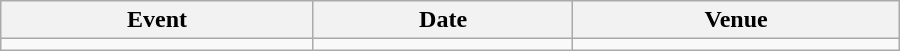<table class="wikitable" width=600>
<tr>
<th>Event</th>
<th>Date</th>
<th>Venue</th>
</tr>
<tr>
<td></td>
<td></td>
<td></td>
</tr>
</table>
